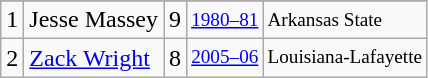<table class="wikitable">
<tr>
</tr>
<tr>
<td>1</td>
<td>Jesse Massey</td>
<td>9</td>
<td style="font-size:80%;"><a href='#'>1980–81</a></td>
<td style="font-size:80%;">Arkansas State</td>
</tr>
<tr>
<td>2</td>
<td><a href='#'>Zack Wright</a></td>
<td>8</td>
<td style="font-size:80%;"><a href='#'>2005–06</a></td>
<td style="font-size:80%;">Louisiana-Lafayette</td>
</tr>
</table>
